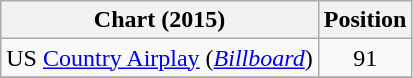<table class="wikitable sortable">
<tr>
<th scope="col">Chart (2015)</th>
<th scope="col">Position</th>
</tr>
<tr>
<td>US <a href='#'>Country Airplay</a> (<em><a href='#'>Billboard</a></em>)</td>
<td align="center">91</td>
</tr>
<tr>
</tr>
</table>
